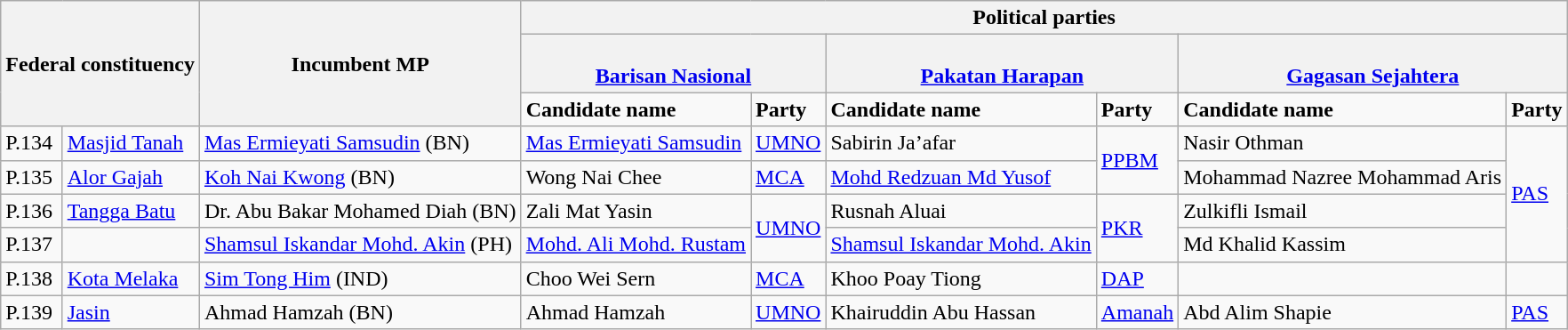<table class="wikitable mw-collapsible mw-collapsed">
<tr>
<th rowspan="3" colspan="2">Federal constituency</th>
<th rowspan="3">Incumbent MP</th>
<th colspan="6">Political parties</th>
</tr>
<tr>
<th colspan="2"><br><a href='#'>Barisan Nasional</a></th>
<th colspan="2"><br><a href='#'>Pakatan Harapan</a></th>
<th colspan="2"><br><a href='#'>Gagasan Sejahtera</a></th>
</tr>
<tr>
<td><strong>Candidate name</strong></td>
<td><strong>Party</strong></td>
<td><strong>Candidate name</strong></td>
<td><strong>Party</strong></td>
<td><strong>Candidate name</strong></td>
<td><strong>Party</strong></td>
</tr>
<tr>
<td>P.134</td>
<td><a href='#'>Masjid Tanah</a></td>
<td><a href='#'>Mas Ermieyati Samsudin</a> (BN)</td>
<td><a href='#'>Mas Ermieyati Samsudin</a></td>
<td><a href='#'>UMNO</a></td>
<td>Sabirin Ja’afar</td>
<td rowspan="2"><a href='#'>PPBM</a></td>
<td>Nasir Othman</td>
<td rowspan="4"><a href='#'>PAS</a></td>
</tr>
<tr>
<td>P.135</td>
<td><a href='#'>Alor Gajah</a></td>
<td><a href='#'>Koh Nai Kwong</a> (BN)</td>
<td>Wong Nai Chee</td>
<td><a href='#'>MCA</a></td>
<td><a href='#'>Mohd Redzuan Md Yusof</a></td>
<td>Mohammad Nazree Mohammad Aris</td>
</tr>
<tr>
<td>P.136</td>
<td><a href='#'>Tangga Batu</a></td>
<td>Dr. Abu Bakar Mohamed Diah (BN)</td>
<td>Zali Mat Yasin</td>
<td rowspan="2"><a href='#'>UMNO</a></td>
<td>Rusnah Aluai</td>
<td rowspan="2"><a href='#'>PKR</a></td>
<td>Zulkifli Ismail</td>
</tr>
<tr>
<td>P.137</td>
<td></td>
<td><a href='#'>Shamsul Iskandar Mohd. Akin</a> (PH)</td>
<td><a href='#'>Mohd. Ali Mohd. Rustam</a></td>
<td><a href='#'>Shamsul Iskandar Mohd. Akin</a></td>
<td>Md Khalid Kassim</td>
</tr>
<tr>
<td>P.138</td>
<td><a href='#'>Kota Melaka</a></td>
<td><a href='#'>Sim Tong Him</a> (IND)</td>
<td>Choo Wei Sern</td>
<td><a href='#'>MCA</a></td>
<td>Khoo Poay Tiong</td>
<td><a href='#'>DAP</a></td>
<td></td>
<td></td>
</tr>
<tr>
<td>P.139</td>
<td><a href='#'>Jasin</a></td>
<td>Ahmad Hamzah (BN)</td>
<td>Ahmad Hamzah</td>
<td><a href='#'>UMNO</a></td>
<td>Khairuddin Abu Hassan</td>
<td><a href='#'>Amanah</a></td>
<td>Abd Alim Shapie</td>
<td><a href='#'>PAS</a></td>
</tr>
</table>
